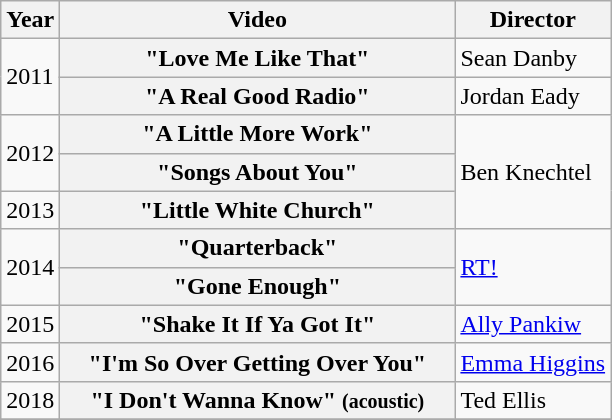<table class="wikitable plainrowheaders">
<tr>
<th>Year</th>
<th style="width:16em;">Video</th>
<th>Director</th>
</tr>
<tr>
<td rowspan="2">2011</td>
<th scope="row">"Love Me Like That"</th>
<td>Sean Danby</td>
</tr>
<tr>
<th scope="row">"A Real Good Radio"</th>
<td>Jordan Eady</td>
</tr>
<tr>
<td rowspan="2">2012</td>
<th scope="row">"A Little More Work"</th>
<td rowspan="3">Ben Knechtel</td>
</tr>
<tr>
<th scope="row">"Songs About You"</th>
</tr>
<tr>
<td>2013</td>
<th scope="row">"Little White Church"</th>
</tr>
<tr>
<td rowspan="2">2014</td>
<th scope="row">"Quarterback"</th>
<td rowspan="2"><a href='#'>RT!</a></td>
</tr>
<tr>
<th scope="row">"Gone Enough"</th>
</tr>
<tr>
<td>2015</td>
<th scope="row">"Shake It If Ya Got It"</th>
<td><a href='#'>Ally Pankiw</a></td>
</tr>
<tr>
<td>2016</td>
<th scope="row">"I'm So Over Getting Over You"</th>
<td><a href='#'>Emma Higgins</a></td>
</tr>
<tr>
<td>2018</td>
<th scope="row">"I Don't Wanna Know" <small>(acoustic)</small></th>
<td>Ted Ellis</td>
</tr>
<tr>
</tr>
</table>
